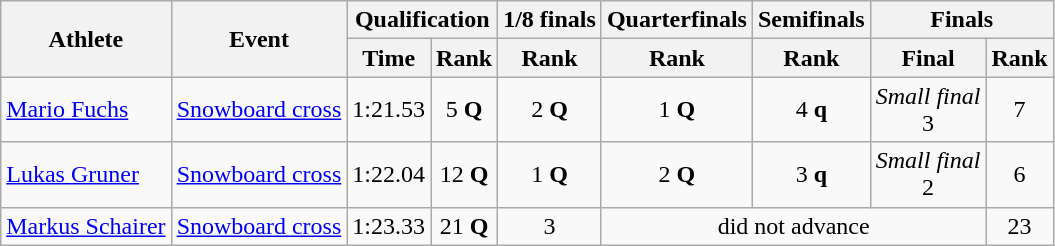<table class="wikitable">
<tr>
<th rowspan="2">Athlete</th>
<th rowspan="2">Event</th>
<th colspan="2">Qualification</th>
<th>1/8 finals</th>
<th>Quarterfinals</th>
<th>Semifinals</th>
<th colspan="2">Finals</th>
</tr>
<tr>
<th>Time</th>
<th>Rank</th>
<th>Rank</th>
<th>Rank</th>
<th>Rank</th>
<th>Final</th>
<th>Rank</th>
</tr>
<tr>
<td><a href='#'>Mario Fuchs</a></td>
<td><a href='#'>Snowboard cross</a></td>
<td align="center">1:21.53</td>
<td align="center">5 <strong>Q</strong></td>
<td align="center">2 <strong>Q</strong></td>
<td align="center">1 <strong>Q</strong></td>
<td align="center">4 <strong>q</strong></td>
<td align="center"><em>Small final</em><br>3</td>
<td align="center">7</td>
</tr>
<tr>
<td><a href='#'>Lukas Gruner</a></td>
<td><a href='#'>Snowboard cross</a></td>
<td align="center">1:22.04</td>
<td align="center">12 <strong>Q</strong></td>
<td align="center">1 <strong>Q</strong></td>
<td align="center">2 <strong>Q</strong></td>
<td align="center">3 <strong>q</strong></td>
<td align="center"><em>Small final</em><br>2</td>
<td align="center">6</td>
</tr>
<tr>
<td><a href='#'>Markus Schairer</a></td>
<td><a href='#'>Snowboard cross</a></td>
<td align="center">1:23.33</td>
<td align="center">21 <strong>Q</strong></td>
<td align="center">3</td>
<td align="center" colspan="3">did not advance</td>
<td align="center">23</td>
</tr>
</table>
